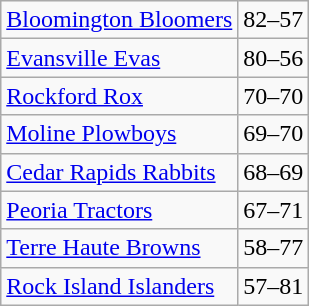<table class="wikitable">
<tr>
<td><a href='#'>Bloomington Bloomers</a></td>
<td>82–57</td>
</tr>
<tr>
<td><a href='#'>Evansville Evas</a></td>
<td>80–56</td>
</tr>
<tr>
<td><a href='#'>Rockford Rox</a></td>
<td>70–70</td>
</tr>
<tr>
<td><a href='#'>Moline Plowboys</a></td>
<td>69–70</td>
</tr>
<tr>
<td><a href='#'>Cedar Rapids Rabbits</a></td>
<td>68–69</td>
</tr>
<tr>
<td><a href='#'>Peoria Tractors</a></td>
<td>67–71</td>
</tr>
<tr>
<td><a href='#'>Terre Haute Browns</a></td>
<td>58–77</td>
</tr>
<tr>
<td><a href='#'>Rock Island Islanders</a></td>
<td>57–81</td>
</tr>
</table>
